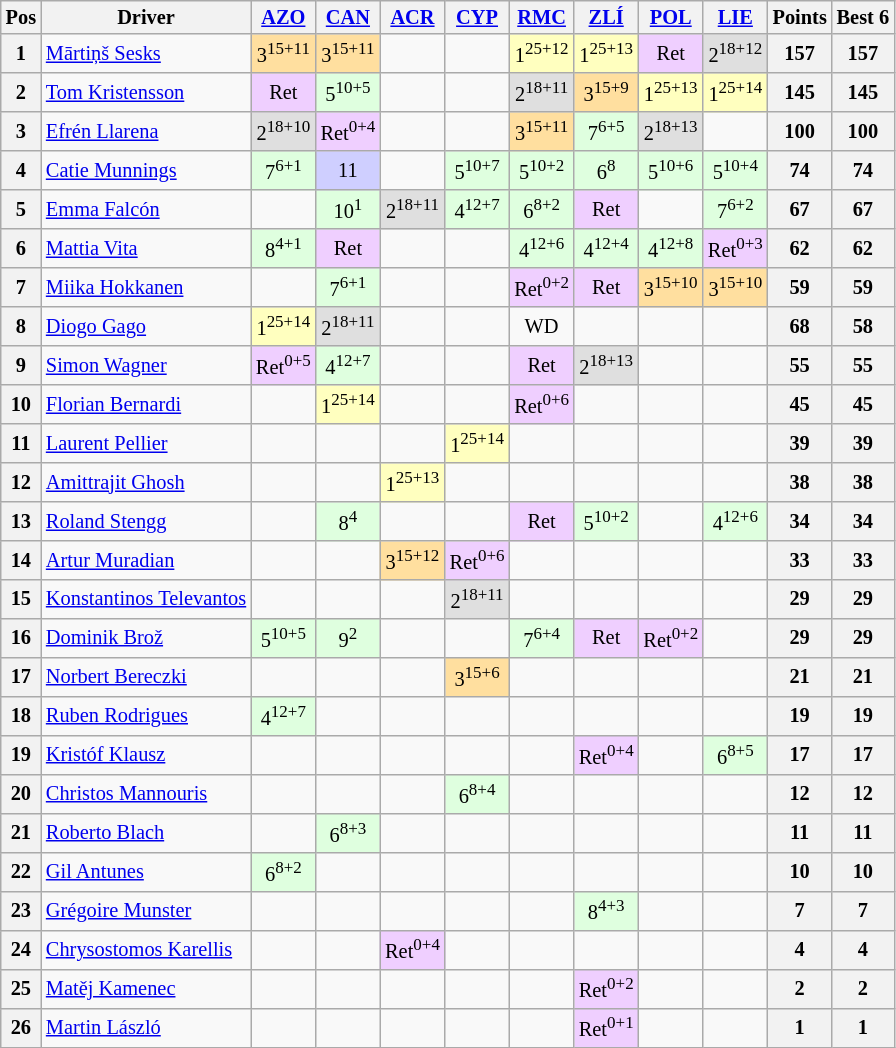<table class="wikitable" style="font-size: 85%; text-align: center;">
<tr valign="top">
<th valign="middle">Pos</th>
<th valign="middle">Driver</th>
<th><a href='#'>AZO</a><br></th>
<th><a href='#'>CAN</a><br></th>
<th><a href='#'>ACR</a><br></th>
<th><a href='#'>CYP</a><br></th>
<th><a href='#'>RMC</a><br></th>
<th><a href='#'>ZLÍ</a><br></th>
<th><a href='#'>POL</a><br></th>
<th><a href='#'>LIE</a><br></th>
<th valign="middle">Points</th>
<th valign="middle">Best 6</th>
</tr>
<tr>
<th>1</th>
<td align=left> <a href='#'>Mārtiņš Sesks</a></td>
<td style="background:#ffdf9f;">3<sup>15+11</sup></td>
<td style="background:#ffdf9f;">3<sup>15+11</sup></td>
<td></td>
<td></td>
<td style="background:#ffffbf;">1<sup>25+12</sup></td>
<td style="background:#ffffbf;">1<sup>25+13</sup></td>
<td style="background:#efcfff;">Ret</td>
<td style="background:#dfdfdf;">2<sup>18+12</sup></td>
<th>157</th>
<th>157</th>
</tr>
<tr>
<th>2</th>
<td align=left> <a href='#'>Tom Kristensson</a></td>
<td style="background:#efcfff;">Ret</td>
<td style="background:#dfffdf;">5<sup>10+5</sup></td>
<td></td>
<td></td>
<td style="background:#dfdfdf;">2<sup>18+11</sup></td>
<td style="background:#ffdf9f;">3<sup>15+9</sup></td>
<td style="background:#ffffbf;">1<sup>25+13</sup></td>
<td style="background:#ffffbf;">1<sup>25+14</sup></td>
<th>145</th>
<th>145</th>
</tr>
<tr>
<th>3</th>
<td align=left> <a href='#'>Efrén Llarena</a></td>
<td style="background:#dfdfdf;">2<sup>18+10</sup></td>
<td style="background:#efcfff;">Ret<sup>0+4</sup></td>
<td></td>
<td></td>
<td style="background:#ffdf9f;">3<sup>15+11</sup></td>
<td style="background:#dfffdf;">7<sup>6+5</sup></td>
<td style="background:#dfdfdf;">2<sup>18+13</sup></td>
<td></td>
<th>100</th>
<th>100</th>
</tr>
<tr>
<th>4</th>
<td align=left> <a href='#'>Catie Munnings</a></td>
<td style="background:#dfffdf;">7<sup>6+1</sup></td>
<td style="background:#cfcfff;">11</td>
<td></td>
<td style="background:#dfffdf;">5<sup>10+7</sup></td>
<td style="background:#dfffdf;">5<sup>10+2</sup></td>
<td style="background:#dfffdf;">6<sup>8</sup></td>
<td style="background:#dfffdf;">5<sup>10+6</sup></td>
<td style="background:#dfffdf;">5<sup>10+4</sup></td>
<th>74</th>
<th>74</th>
</tr>
<tr>
<th>5</th>
<td align=left> <a href='#'>Emma Falcón</a></td>
<td></td>
<td style="background:#dfffdf;">10<sup>1</sup></td>
<td style="background:#dfdfdf;">2<sup>18+11</sup></td>
<td style="background:#dfffdf;">4<sup>12+7</sup></td>
<td style="background:#dfffdf;">6<sup>8+2</sup></td>
<td style="background:#efcfff;">Ret</td>
<td></td>
<td style="background:#dfffdf;">7<sup>6+2</sup></td>
<th>67</th>
<th>67</th>
</tr>
<tr>
<th>6</th>
<td align=left> <a href='#'>Mattia Vita</a></td>
<td style="background:#dfffdf;">8<sup>4+1</sup></td>
<td style="background:#efcfff;">Ret</td>
<td></td>
<td></td>
<td style="background:#dfffdf;">4<sup>12+6</sup></td>
<td style="background:#dfffdf;">4<sup>12+4</sup></td>
<td style="background:#dfffdf;">4<sup>12+8</sup></td>
<td style="background:#efcfff;">Ret<sup>0+3</sup></td>
<th>62</th>
<th>62</th>
</tr>
<tr>
<th>7</th>
<td align=left> <a href='#'>Miika Hokkanen</a></td>
<td></td>
<td style="background:#dfffdf;">7<sup>6+1</sup></td>
<td></td>
<td></td>
<td style="background:#efcfff;">Ret<sup>0+2</sup></td>
<td style="background:#efcfff;">Ret</td>
<td style="background:#ffdf9f;">3<sup>15+10</sup></td>
<td style="background:#ffdf9f;">3<sup>15+10</sup></td>
<th>59</th>
<th>59</th>
</tr>
<tr>
<th>8</th>
<td align=left> <a href='#'>Diogo Gago</a></td>
<td style="background:#ffffbf;">1<sup>25+14</sup></td>
<td style="background:#dfdfdf;">2<sup>18+11</sup></td>
<td></td>
<td></td>
<td>WD</td>
<td></td>
<td></td>
<td></td>
<th>68</th>
<th>58</th>
</tr>
<tr>
<th>9</th>
<td align=left> <a href='#'>Simon Wagner</a></td>
<td style="background:#efcfff;">Ret<sup>0+5</sup></td>
<td style="background:#dfffdf;">4<sup>12+7</sup></td>
<td></td>
<td></td>
<td style="background:#efcfff;">Ret</td>
<td style="background:#dfdfdf;">2<sup>18+13</sup></td>
<td></td>
<td></td>
<th>55</th>
<th>55</th>
</tr>
<tr>
<th>10</th>
<td align=left> <a href='#'>Florian Bernardi</a></td>
<td></td>
<td style="background:#ffffbf;">1<sup>25+14</sup></td>
<td></td>
<td></td>
<td style="background:#efcfff;">Ret<sup>0+6</sup></td>
<td></td>
<td></td>
<td></td>
<th>45</th>
<th>45</th>
</tr>
<tr>
<th>11</th>
<td align=left> <a href='#'>Laurent Pellier</a></td>
<td></td>
<td></td>
<td></td>
<td style="background:#ffffbf;">1<sup>25+14</sup></td>
<td></td>
<td></td>
<td></td>
<td></td>
<th>39</th>
<th>39</th>
</tr>
<tr>
<th>12</th>
<td align=left> <a href='#'>Amittrajit Ghosh</a></td>
<td></td>
<td></td>
<td style="background:#ffffbf;">1<sup>25+13</sup></td>
<td></td>
<td></td>
<td></td>
<td></td>
<td></td>
<th>38</th>
<th>38</th>
</tr>
<tr>
<th>13</th>
<td align=left> <a href='#'>Roland Stengg</a></td>
<td></td>
<td style="background:#dfffdf;">8<sup>4</sup></td>
<td></td>
<td></td>
<td style="background:#efcfff;">Ret</td>
<td style="background:#dfffdf;">5<sup>10+2</sup></td>
<td></td>
<td style="background:#dfffdf;">4<sup>12+6</sup></td>
<th>34</th>
<th>34</th>
</tr>
<tr>
<th>14</th>
<td align=left> <a href='#'>Artur Muradian</a></td>
<td></td>
<td></td>
<td style="background:#ffdf9f;">3<sup>15+12</sup></td>
<td style="background:#efcfff;">Ret<sup>0+6</sup></td>
<td></td>
<td></td>
<td></td>
<td></td>
<th>33</th>
<th>33</th>
</tr>
<tr>
<th>15</th>
<td align=left> <a href='#'>Konstantinos Televantos</a></td>
<td></td>
<td></td>
<td></td>
<td style="background:#dfdfdf;">2<sup>18+11</sup></td>
<td></td>
<td></td>
<td></td>
<td></td>
<th>29</th>
<th>29</th>
</tr>
<tr>
<th>16</th>
<td align=left> <a href='#'>Dominik Brož</a></td>
<td style="background:#dfffdf;">5<sup>10+5</sup></td>
<td style="background:#dfffdf;">9<sup>2</sup></td>
<td></td>
<td></td>
<td style="background:#dfffdf;">7<sup>6+4</sup></td>
<td style="background:#efcfff;">Ret</td>
<td style="background:#efcfff;">Ret<sup>0+2</sup></td>
<td></td>
<th>29</th>
<th>29</th>
</tr>
<tr>
<th>17</th>
<td align=left> <a href='#'>Norbert Bereczki</a></td>
<td></td>
<td></td>
<td></td>
<td style="background:#ffdf9f;">3<sup>15+6</sup></td>
<td></td>
<td></td>
<td></td>
<td></td>
<th>21</th>
<th>21</th>
</tr>
<tr>
<th>18</th>
<td align=left> <a href='#'>Ruben Rodrigues</a></td>
<td style="background:#dfffdf;">4<sup>12+7</sup></td>
<td></td>
<td></td>
<td></td>
<td></td>
<td></td>
<td></td>
<td></td>
<th>19</th>
<th>19</th>
</tr>
<tr>
<th>19</th>
<td align=left> <a href='#'>Kristóf Klausz</a></td>
<td></td>
<td></td>
<td></td>
<td></td>
<td></td>
<td style="background:#efcfff;">Ret<sup>0+4</sup></td>
<td></td>
<td style="background:#dfffdf;">6<sup>8+5</sup></td>
<th>17</th>
<th>17</th>
</tr>
<tr>
<th>20</th>
<td align=left> <a href='#'>Christos Mannouris</a></td>
<td></td>
<td></td>
<td></td>
<td style="background:#dfffdf;">6<sup>8+4</sup></td>
<td></td>
<td></td>
<td></td>
<td></td>
<th>12</th>
<th>12</th>
</tr>
<tr>
<th>21</th>
<td align=left> <a href='#'>Roberto Blach</a></td>
<td></td>
<td style="background:#dfffdf;">6<sup>8+3</sup></td>
<td></td>
<td></td>
<td></td>
<td></td>
<td></td>
<td></td>
<th>11</th>
<th>11</th>
</tr>
<tr>
<th>22</th>
<td align=left> <a href='#'>Gil Antunes</a></td>
<td style="background:#dfffdf;">6<sup>8+2</sup></td>
<td></td>
<td></td>
<td></td>
<td></td>
<td></td>
<td></td>
<td></td>
<th>10</th>
<th>10</th>
</tr>
<tr>
<th>23</th>
<td align=left> <a href='#'>Grégoire Munster</a></td>
<td></td>
<td></td>
<td></td>
<td></td>
<td></td>
<td style="background:#dfffdf;">8<sup>4+3</sup></td>
<td></td>
<td></td>
<th>7</th>
<th>7</th>
</tr>
<tr>
<th>24</th>
<td align=left> <a href='#'>Chrysostomos Karellis</a></td>
<td></td>
<td></td>
<td style="background:#efcfff;">Ret<sup>0+4</sup></td>
<td></td>
<td></td>
<td></td>
<td></td>
<td></td>
<th>4</th>
<th>4</th>
</tr>
<tr>
<th>25</th>
<td align=left> <a href='#'>Matěj Kamenec</a></td>
<td></td>
<td></td>
<td></td>
<td></td>
<td></td>
<td style="background:#efcfff;">Ret<sup>0+2</sup></td>
<td></td>
<td></td>
<th>2</th>
<th>2</th>
</tr>
<tr>
<th>26</th>
<td align=left> <a href='#'>Martin László</a></td>
<td></td>
<td></td>
<td></td>
<td></td>
<td></td>
<td style="background:#efcfff;">Ret<sup>0+1</sup></td>
<td></td>
<td></td>
<th>1</th>
<th>1</th>
</tr>
</table>
